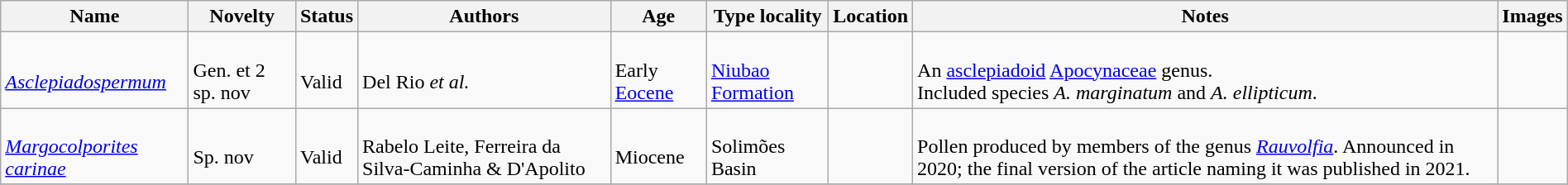<table class="wikitable sortable" align="center" width="100%">
<tr>
<th>Name</th>
<th>Novelty</th>
<th>Status</th>
<th>Authors</th>
<th>Age</th>
<th>Type locality</th>
<th>Location</th>
<th>Notes</th>
<th>Images</th>
</tr>
<tr>
<td><br><em><a href='#'>Asclepiadospermum</a></em></td>
<td><br>Gen. et 2 sp. nov</td>
<td><br>Valid</td>
<td><br>Del Rio <em>et al.</em></td>
<td><br>Early <a href='#'>Eocene</a></td>
<td><br><a href='#'>Niubao Formation</a></td>
<td><br></td>
<td><br>An <a href='#'>asclepiadoid</a> <a href='#'>Apocynaceae</a> genus.<br>Included species <em>A. marginatum</em> and <em>A. ellipticum</em>.</td>
<td></td>
</tr>
<tr>
<td><br><em><a href='#'>Margocolporites carinae</a></em></td>
<td><br>Sp. nov</td>
<td><br>Valid</td>
<td><br>Rabelo Leite, Ferreira da Silva-Caminha & D'Apolito</td>
<td><br>Miocene</td>
<td><br>Solimões Basin</td>
<td><br></td>
<td><br>Pollen produced by members of the genus <em><a href='#'>Rauvolfia</a></em>. Announced in 2020; the final version of the article naming it was published in 2021.</td>
<td></td>
</tr>
<tr>
</tr>
</table>
